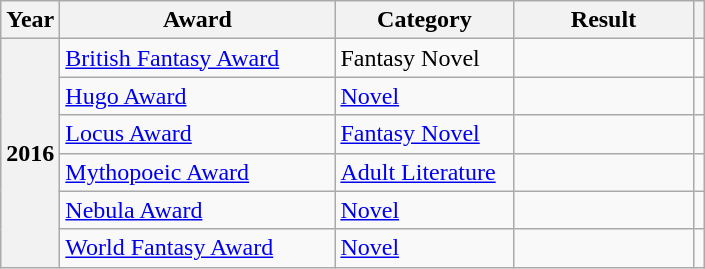<table class="wikitable sortable">
<tr>
<th scope="col">Year</th>
<th scope="col" style="min-width: 11em">Award</th>
<th scope="col" style="min-width: 7em">Category</th>
<th scope="col" style="min-width: 7em">Result</th>
<th scope="col" class="unsortable"></th>
</tr>
<tr>
<th rowspan="6" align="center">2016</th>
<td scope="row" style="font-weight: normal"><a href='#'>British Fantasy Award</a></td>
<td>Fantasy Novel</td>
<td></td>
<td style="text-align: center"></td>
</tr>
<tr>
<td><a href='#'>Hugo Award</a></td>
<td><a href='#'>Novel</a></td>
<td></td>
<td style="text-align: center"></td>
</tr>
<tr>
<td scope="row" style="font-weight: normal"><a href='#'>Locus Award</a></td>
<td><a href='#'>Fantasy Novel</a></td>
<td></td>
<td style="text-align: center"></td>
</tr>
<tr>
<td scope="row" style="font-weight: normal"><a href='#'>Mythopoeic Award</a></td>
<td><a href='#'>Adult Literature</a></td>
<td></td>
<td style="text-align: center"></td>
</tr>
<tr>
<td scope="row" style="font-weight: normal"><a href='#'>Nebula Award</a></td>
<td><a href='#'>Novel</a></td>
<td></td>
<td style="text-align: center"></td>
</tr>
<tr>
<td scope="row" style="font-weight: normal"><a href='#'>World Fantasy Award</a></td>
<td><a href='#'>Novel</a></td>
<td></td>
<td style="text-align: center"></td>
</tr>
</table>
